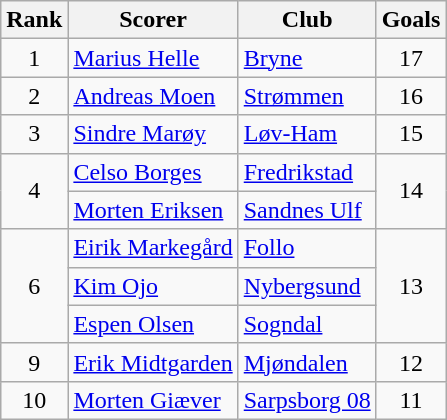<table class="wikitable">
<tr>
<th>Rank</th>
<th>Scorer</th>
<th>Club</th>
<th>Goals</th>
</tr>
<tr>
<td align=center>1</td>
<td> <a href='#'>Marius Helle</a></td>
<td><a href='#'>Bryne</a></td>
<td align=center>17</td>
</tr>
<tr>
<td align=center>2</td>
<td> <a href='#'>Andreas Moen</a></td>
<td><a href='#'>Strømmen</a></td>
<td align=center>16</td>
</tr>
<tr>
<td align=center>3</td>
<td> <a href='#'>Sindre Marøy</a></td>
<td><a href='#'>Løv-Ham</a></td>
<td align=center>15</td>
</tr>
<tr>
<td align=center rowspan=2>4</td>
<td> <a href='#'>Celso Borges</a></td>
<td><a href='#'>Fredrikstad</a></td>
<td align=center rowspan=2>14</td>
</tr>
<tr>
<td> <a href='#'>Morten Eriksen</a></td>
<td><a href='#'>Sandnes Ulf</a></td>
</tr>
<tr>
<td align=center rowspan=3>6</td>
<td> <a href='#'>Eirik Markegård</a></td>
<td><a href='#'>Follo</a></td>
<td align=center rowspan=3>13</td>
</tr>
<tr>
<td> <a href='#'>Kim Ojo</a></td>
<td><a href='#'>Nybergsund</a></td>
</tr>
<tr>
<td> <a href='#'>Espen Olsen</a></td>
<td><a href='#'>Sogndal</a></td>
</tr>
<tr>
<td align=center>9</td>
<td> <a href='#'>Erik Midtgarden</a></td>
<td><a href='#'>Mjøndalen</a></td>
<td align=center>12</td>
</tr>
<tr>
<td align=center>10</td>
<td> <a href='#'>Morten Giæver</a></td>
<td><a href='#'>Sarpsborg 08</a></td>
<td align=center>11</td>
</tr>
</table>
